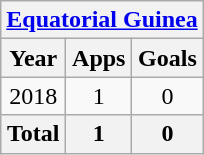<table class="wikitable" style="text-align:center">
<tr>
<th colspan=3><a href='#'>Equatorial Guinea</a></th>
</tr>
<tr>
<th>Year</th>
<th>Apps</th>
<th>Goals</th>
</tr>
<tr>
<td>2018</td>
<td>1</td>
<td>0</td>
</tr>
<tr>
<th>Total</th>
<th>1</th>
<th>0</th>
</tr>
</table>
